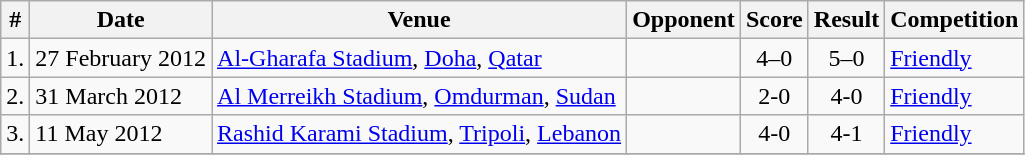<table class="wikitable">
<tr>
<th>#</th>
<th>Date</th>
<th>Venue</th>
<th>Opponent</th>
<th>Score</th>
<th>Result</th>
<th>Competition</th>
</tr>
<tr>
<td>1.</td>
<td>27 February 2012</td>
<td><a href='#'>Al-Gharafa Stadium</a>, <a href='#'>Doha</a>, <a href='#'>Qatar</a></td>
<td></td>
<td align=center>4–0</td>
<td align=center>5–0</td>
<td><a href='#'>Friendly</a></td>
</tr>
<tr>
<td>2.</td>
<td>31 March 2012</td>
<td><a href='#'>Al Merreikh Stadium</a>, <a href='#'>Omdurman</a>, <a href='#'>Sudan</a></td>
<td></td>
<td align=center>2-0</td>
<td align=center>4-0</td>
<td><a href='#'>Friendly</a></td>
</tr>
<tr>
<td>3.</td>
<td>11 May 2012</td>
<td><a href='#'>Rashid Karami Stadium</a>, <a href='#'>Tripoli</a>, <a href='#'>Lebanon</a></td>
<td></td>
<td align=center>4-0</td>
<td align=center>4-1</td>
<td><a href='#'>Friendly</a></td>
</tr>
<tr>
</tr>
</table>
